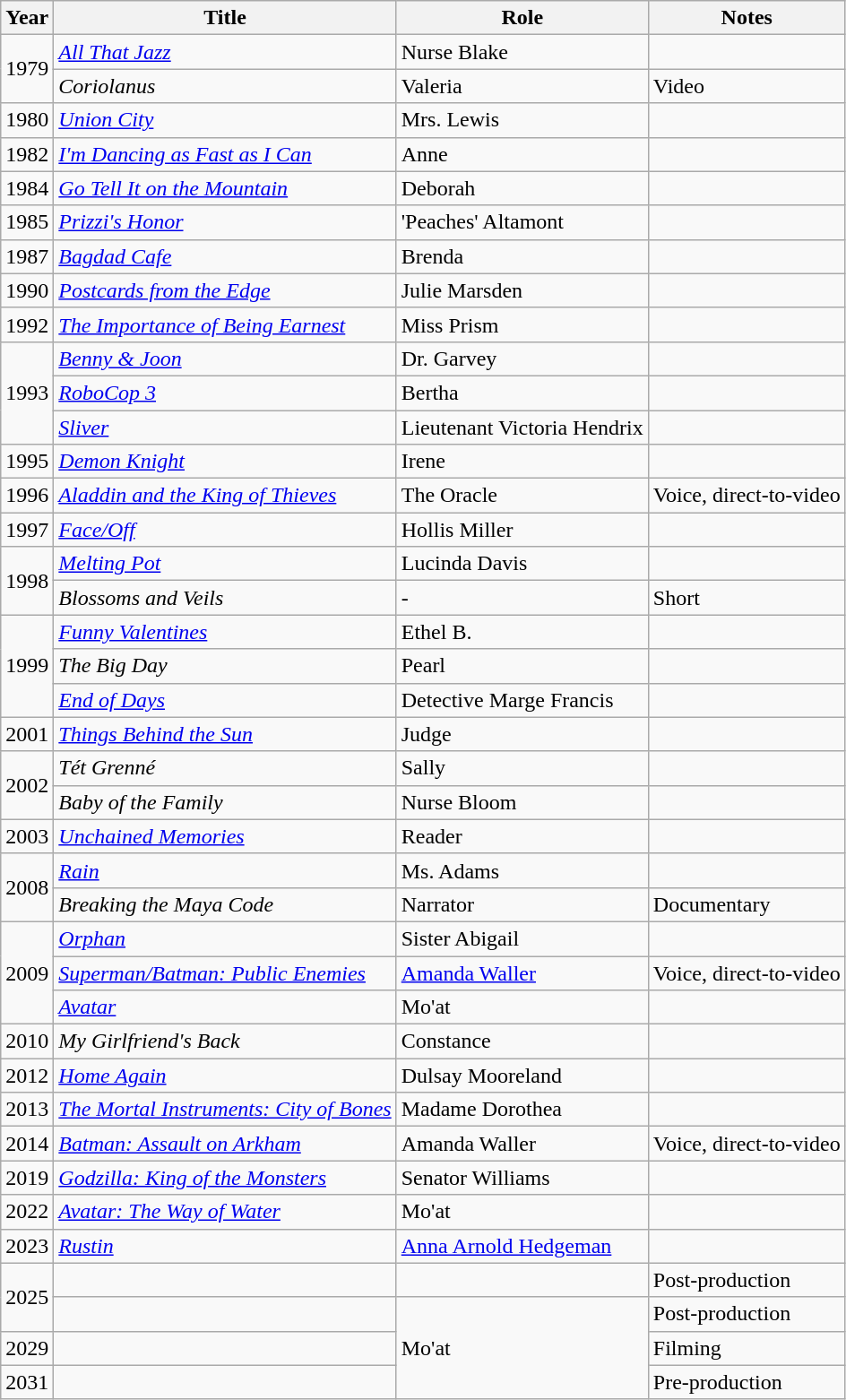<table class="wikitable sortable">
<tr>
<th>Year</th>
<th>Title</th>
<th>Role</th>
<th class="unsortable">Notes</th>
</tr>
<tr>
<td rowspan="2">1979</td>
<td><em><a href='#'>All That Jazz</a></em></td>
<td>Nurse Blake</td>
<td></td>
</tr>
<tr>
<td><em>Coriolanus</em></td>
<td>Valeria</td>
<td>Video</td>
</tr>
<tr>
<td>1980</td>
<td><em><a href='#'>Union City</a></em></td>
<td>Mrs. Lewis</td>
<td></td>
</tr>
<tr>
<td>1982</td>
<td><em><a href='#'>I'm Dancing as Fast as I Can</a></em></td>
<td>Anne</td>
<td></td>
</tr>
<tr>
<td>1984</td>
<td><em><a href='#'>Go Tell It on the Mountain</a></em></td>
<td>Deborah</td>
<td></td>
</tr>
<tr>
<td>1985</td>
<td><em><a href='#'>Prizzi's Honor</a></em></td>
<td>'Peaches' Altamont</td>
<td></td>
</tr>
<tr>
<td>1987</td>
<td><em><a href='#'>Bagdad Cafe</a></em></td>
<td>Brenda</td>
<td></td>
</tr>
<tr>
<td>1990</td>
<td><em><a href='#'>Postcards from the Edge</a></em></td>
<td>Julie Marsden</td>
<td></td>
</tr>
<tr>
<td>1992</td>
<td><em><a href='#'>The Importance of Being Earnest</a></em></td>
<td>Miss Prism</td>
<td></td>
</tr>
<tr>
<td rowspan="3">1993</td>
<td><em><a href='#'>Benny & Joon</a></em></td>
<td>Dr. Garvey</td>
<td></td>
</tr>
<tr>
<td><em><a href='#'>RoboCop 3</a></em></td>
<td>Bertha</td>
<td></td>
</tr>
<tr>
<td><em><a href='#'>Sliver</a></em></td>
<td>Lieutenant Victoria Hendrix</td>
<td></td>
</tr>
<tr>
<td>1995</td>
<td><em><a href='#'>Demon Knight</a></em></td>
<td>Irene</td>
<td></td>
</tr>
<tr>
<td>1996</td>
<td><em><a href='#'>Aladdin and the King of Thieves</a></em></td>
<td>The Oracle</td>
<td>Voice, direct-to-video</td>
</tr>
<tr>
<td>1997</td>
<td><em><a href='#'>Face/Off</a></em></td>
<td>Hollis Miller</td>
<td></td>
</tr>
<tr>
<td rowspan=2>1998</td>
<td><em><a href='#'>Melting Pot</a></em></td>
<td>Lucinda Davis</td>
<td></td>
</tr>
<tr>
<td><em>Blossoms and Veils</em></td>
<td>-</td>
<td>Short</td>
</tr>
<tr>
<td rowspan="3">1999</td>
<td><em><a href='#'>Funny Valentines</a></em></td>
<td>Ethel B.</td>
<td></td>
</tr>
<tr>
<td><em>The Big Day</em></td>
<td>Pearl</td>
<td></td>
</tr>
<tr>
<td><em><a href='#'>End of Days</a></em></td>
<td>Detective Marge Francis</td>
<td></td>
</tr>
<tr>
<td>2001</td>
<td><em><a href='#'>Things Behind the Sun</a></em></td>
<td>Judge</td>
<td></td>
</tr>
<tr>
<td rowspan="2">2002</td>
<td><em>Tét Grenné</em></td>
<td>Sally</td>
<td></td>
</tr>
<tr>
<td><em>Baby of the Family</em></td>
<td>Nurse Bloom</td>
<td></td>
</tr>
<tr>
<td>2003</td>
<td><em><a href='#'>Unchained Memories</a></em></td>
<td>Reader</td>
<td></td>
</tr>
<tr>
<td rowspan="2">2008</td>
<td><em><a href='#'>Rain</a></em></td>
<td>Ms. Adams</td>
<td></td>
</tr>
<tr>
<td><em>Breaking the Maya Code</em></td>
<td>Narrator</td>
<td>Documentary</td>
</tr>
<tr>
<td rowspan="3">2009</td>
<td><em><a href='#'>Orphan</a></em></td>
<td>Sister Abigail</td>
<td></td>
</tr>
<tr>
<td><em><a href='#'>Superman/Batman: Public Enemies</a></em></td>
<td><a href='#'>Amanda Waller</a></td>
<td>Voice, direct-to-video</td>
</tr>
<tr>
<td><em><a href='#'>Avatar</a></em></td>
<td>Mo'at</td>
<td></td>
</tr>
<tr>
<td>2010</td>
<td><em>My Girlfriend's Back</em></td>
<td>Constance</td>
<td></td>
</tr>
<tr>
<td>2012</td>
<td><em><a href='#'>Home Again</a></em></td>
<td>Dulsay Mooreland</td>
<td></td>
</tr>
<tr>
<td>2013</td>
<td><em><a href='#'>The Mortal Instruments: City of Bones</a></em></td>
<td>Madame Dorothea</td>
<td></td>
</tr>
<tr>
<td>2014</td>
<td><em><a href='#'>Batman: Assault on Arkham</a></em></td>
<td>Amanda Waller</td>
<td>Voice, direct-to-video</td>
</tr>
<tr>
<td>2019</td>
<td><em><a href='#'>Godzilla: King of the Monsters</a></em></td>
<td>Senator Williams</td>
<td></td>
</tr>
<tr>
<td>2022</td>
<td><em><a href='#'>Avatar: The Way of Water</a></em></td>
<td>Mo'at</td>
<td></td>
</tr>
<tr>
<td>2023</td>
<td><em><a href='#'>Rustin</a></em></td>
<td><a href='#'>Anna Arnold Hedgeman</a></td>
<td></td>
</tr>
<tr>
<td rowspan="2">2025</td>
<td></td>
<td></td>
<td>Post-production</td>
</tr>
<tr>
<td></td>
<td rowspan="3">Mo'at</td>
<td>Post-production</td>
</tr>
<tr>
<td>2029</td>
<td></td>
<td>Filming</td>
</tr>
<tr>
<td>2031</td>
<td></td>
<td>Pre-production</td>
</tr>
</table>
